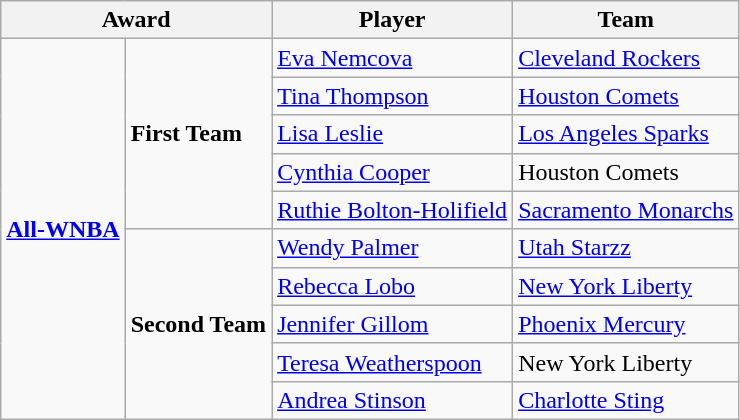<table class="wikitable">
<tr>
<th colspan=2>Award</th>
<th>Player</th>
<th>Team</th>
</tr>
<tr>
<td rowspan=10><strong><a href='#'>All-WNBA</a></strong></td>
<td rowspan=5><strong>First Team</strong></td>
<td><a href='#'>Eva Nemcova</a></td>
<td><a href='#'>Cleveland Rockers</a></td>
</tr>
<tr>
<td><a href='#'>Tina Thompson</a></td>
<td><a href='#'>Houston Comets</a></td>
</tr>
<tr>
<td><a href='#'>Lisa Leslie</a></td>
<td><a href='#'>Los Angeles Sparks</a></td>
</tr>
<tr>
<td><a href='#'>Cynthia Cooper</a></td>
<td>Houston Comets</td>
</tr>
<tr>
<td><a href='#'>Ruthie Bolton-Holifield</a></td>
<td><a href='#'>Sacramento Monarchs</a></td>
</tr>
<tr>
<td rowspan=5><strong>Second Team</strong></td>
<td><a href='#'>Wendy Palmer</a></td>
<td><a href='#'>Utah Starzz</a></td>
</tr>
<tr>
<td><a href='#'>Rebecca Lobo</a></td>
<td><a href='#'>New York Liberty</a></td>
</tr>
<tr>
<td><a href='#'>Jennifer Gillom</a></td>
<td><a href='#'>Phoenix Mercury</a></td>
</tr>
<tr>
<td><a href='#'>Teresa Weatherspoon</a></td>
<td>New York Liberty</td>
</tr>
<tr>
<td><a href='#'>Andrea Stinson</a></td>
<td><a href='#'>Charlotte Sting</a></td>
</tr>
</table>
